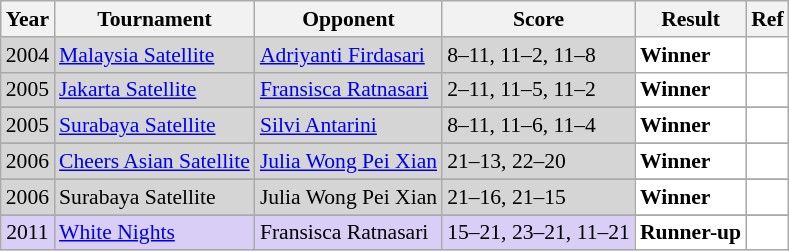<table class="sortable wikitable" style="font-size: 90%">
<tr>
<th>Year</th>
<th>Tournament</th>
<th>Opponent</th>
<th>Score</th>
<th>Result</th>
<th>Ref</th>
</tr>
<tr style="background:#D5D5D5">
<td align="center">2004</td>
<td align="left"><a href='#'>Malaysia Satellite</a></td>
<td align="left"> <a href='#'>Adriyanti Firdasari</a></td>
<td align="left">8–11, 11–2, 11–8</td>
<td style="text-align:left; background:white"> <strong>Winner</strong></td>
<td style="text-align:center; background:white"></td>
</tr>
<tr style="background:#D5D5D5">
<td align="center">2005</td>
<td align="left"><a href='#'>Jakarta Satellite</a></td>
<td align="left"> <a href='#'>Fransisca Ratnasari</a></td>
<td align="left">2–11, 11–5, 11–2</td>
<td style="text-align:left; background:white"> <strong>Winner</strong></td>
<td style="text-align:center; background:white"></td>
</tr>
<tr>
</tr>
<tr style="background:#D5D5D5">
<td align="center">2005</td>
<td align="left"><a href='#'>Surabaya Satellite</a></td>
<td align="left"> <a href='#'>Silvi Antarini</a></td>
<td align="left">8–11, 11–6, 11–4</td>
<td style="text-align:left; background:white"> <strong>Winner</strong></td>
<td style="text-align:center; background:white"></td>
</tr>
<tr>
</tr>
<tr style="background:#D5D5D5">
<td align="center">2006</td>
<td align="left"><a href='#'>Cheers Asian Satellite</a></td>
<td align="left"> <a href='#'>Julia Wong Pei Xian</a></td>
<td align="left">21–13, 22–20</td>
<td style="text-align:left; background:white"> <strong>Winner</strong></td>
<td style="text-align:center; background:white"></td>
</tr>
<tr>
</tr>
<tr style="background:#D5D5D5">
<td align="center">2006</td>
<td align="left">Surabaya Satellite</td>
<td align="left"> Julia Wong Pei Xian</td>
<td align="left">21–16, 21–15</td>
<td style="text-align:left; background:white"> <strong>Winner</strong></td>
<td style="text-align:center; background:white"></td>
</tr>
<tr>
</tr>
<tr style="background:#D8CEF6">
<td align="center">2011</td>
<td align="left"><a href='#'>White Nights</a></td>
<td align="left"> Fransisca Ratnasari</td>
<td align="left">15–21, 23–21, 11–21</td>
<td style="text-align:left; background:white"> <strong>Runner-up</strong></td>
<td style="text-align:center; background:white"></td>
</tr>
</table>
